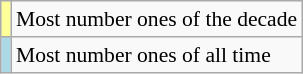<table class="wikitable plainrowheaders" style="font-size:90%;">
<tr>
<td bgcolor=#FFFF99 align=center></td>
<td>Most number ones of the decade</td>
</tr>
<tr>
<td bgcolor=lightblue align=center></td>
<td>Most number ones of all time</td>
</tr>
</table>
